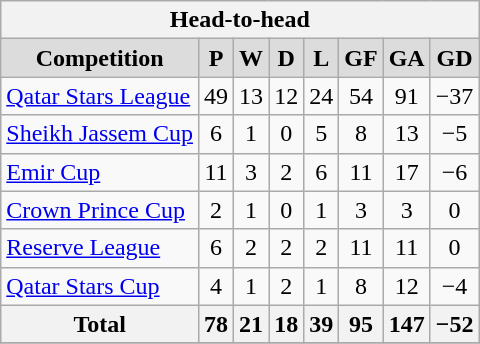<table class="wikitable sortable" style="text-align:center">
<tr>
<th colspan=10>Head-to-head</th>
</tr>
<tr>
<th style="background:#DCDCDC">Competition</th>
<th style="background:#DCDCDC">P</th>
<th style="background:#DCDCDC">W</th>
<th style="background:#DCDCDC">D</th>
<th style="background:#DCDCDC">L</th>
<th style="background:#DCDCDC">GF</th>
<th style="background:#DCDCDC">GA</th>
<th style="background:#DCDCDC">GD</th>
</tr>
<tr>
<td align=left><a href='#'>Qatar Stars League</a></td>
<td>49</td>
<td>13</td>
<td>12</td>
<td>24</td>
<td>54</td>
<td>91</td>
<td>−37</td>
</tr>
<tr>
<td align=left><a href='#'>Sheikh Jassem Cup</a></td>
<td>6</td>
<td>1</td>
<td>0</td>
<td>5</td>
<td>8</td>
<td>13</td>
<td>−5</td>
</tr>
<tr>
<td align=left><a href='#'>Emir Cup</a></td>
<td>11</td>
<td>3</td>
<td>2</td>
<td>6</td>
<td>11</td>
<td>17</td>
<td>−6</td>
</tr>
<tr>
<td align=left><a href='#'>Crown Prince Cup</a></td>
<td>2</td>
<td>1</td>
<td>0</td>
<td>1</td>
<td>3</td>
<td>3</td>
<td>0</td>
</tr>
<tr>
<td align=left><a href='#'>Reserve League</a></td>
<td>6</td>
<td>2</td>
<td>2</td>
<td>2</td>
<td>11</td>
<td>11</td>
<td>0</td>
</tr>
<tr>
<td align=left><a href='#'>Qatar Stars Cup</a></td>
<td>4</td>
<td>1</td>
<td>2</td>
<td>1</td>
<td>8</td>
<td>12</td>
<td>−4</td>
</tr>
<tr>
<th colspan="1">Total</th>
<th>78</th>
<th>21</th>
<th>18</th>
<th>39</th>
<th>95</th>
<th>147</th>
<th>−52</th>
</tr>
<tr>
</tr>
</table>
